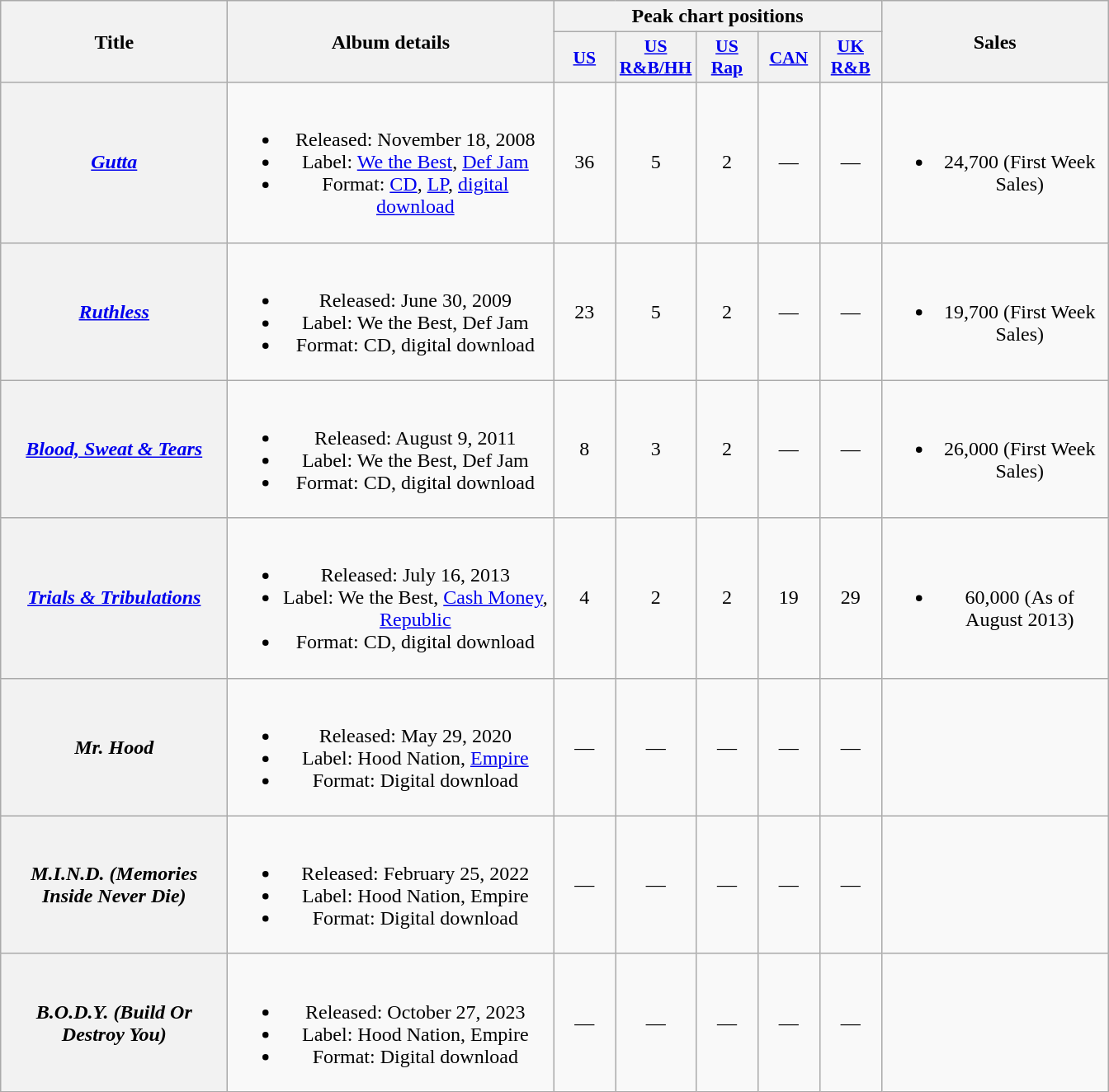<table class="wikitable plainrowheaders" style="text-align:center;">
<tr>
<th scope="col" rowspan="2" style="width:11em;">Title</th>
<th scope="col" rowspan="2" style="width:16em;">Album details</th>
<th scope="col" colspan="5">Peak chart positions</th>
<th scope="col" rowspan="2" style="width:11em;">Sales</th>
</tr>
<tr>
<th scope="col" style="width:3em;font-size:90%;"><a href='#'>US</a><br></th>
<th scope="col" style="width:3em;font-size:90%;"><a href='#'>US <br>R&B/HH</a><br></th>
<th scope="col" style="width:3em;font-size:90%;"><a href='#'>US <br>Rap</a><br></th>
<th scope="col" style="width:3em;font-size:90%;"><a href='#'>CAN</a><br></th>
<th scope="col" style="width:3em;font-size:90%;"><a href='#'>UK<br>R&B</a><br></th>
</tr>
<tr>
<th scope="row"><em><a href='#'>Gutta</a></em></th>
<td><br><ul><li>Released: November 18, 2008</li><li>Label: <a href='#'>We the Best</a>, <a href='#'>Def Jam</a></li><li>Format: <a href='#'>CD</a>, <a href='#'>LP</a>, <a href='#'>digital download</a></li></ul></td>
<td>36</td>
<td>5</td>
<td>2</td>
<td>—</td>
<td>—</td>
<td><br><ul><li>24,700 (First Week Sales)</li></ul></td>
</tr>
<tr>
<th scope="row"><em><a href='#'>Ruthless</a></em></th>
<td><br><ul><li>Released: June 30, 2009</li><li>Label: We the Best, Def Jam</li><li>Format: CD, digital download</li></ul></td>
<td>23</td>
<td>5</td>
<td>2</td>
<td>—</td>
<td>—</td>
<td><br><ul><li>19,700 (First Week Sales)</li></ul></td>
</tr>
<tr>
<th scope="row"><em><a href='#'>Blood, Sweat & Tears</a></em></th>
<td><br><ul><li>Released: August 9, 2011</li><li>Label: We the Best, Def Jam</li><li>Format: CD, digital download</li></ul></td>
<td>8</td>
<td>3</td>
<td>2</td>
<td>—</td>
<td>—</td>
<td><br><ul><li>26,000 (First Week Sales)</li></ul></td>
</tr>
<tr>
<th scope="row"><em><a href='#'>Trials & Tribulations</a></em></th>
<td><br><ul><li>Released: July 16, 2013</li><li>Label: We the Best, <a href='#'>Cash Money</a>, <a href='#'>Republic</a></li><li>Format: CD, digital download</li></ul></td>
<td>4</td>
<td>2</td>
<td>2</td>
<td>19</td>
<td>29</td>
<td><br><ul><li>60,000 (As of August 2013)</li></ul></td>
</tr>
<tr>
<th scope="row"><em>Mr. Hood</em></th>
<td><br><ul><li>Released: May 29, 2020</li><li>Label: Hood Nation, <a href='#'>Empire</a></li><li>Format: Digital download</li></ul></td>
<td>—</td>
<td>—</td>
<td>—</td>
<td>—</td>
<td>—</td>
<td></td>
</tr>
<tr>
<th scope="row"><em>M.I.N.D. (Memories Inside Never Die)</em></th>
<td><br><ul><li>Released: February 25, 2022</li><li>Label: Hood Nation, Empire</li><li>Format: Digital download</li></ul></td>
<td>—</td>
<td>—</td>
<td>—</td>
<td>—</td>
<td>—</td>
<td></td>
</tr>
<tr>
<th scope="row"><em>B.O.D.Y. (Build Or Destroy You)</em></th>
<td><br><ul><li>Released: October 27, 2023</li><li>Label: Hood Nation, Empire</li><li>Format: Digital download</li></ul></td>
<td>—</td>
<td>—</td>
<td>—</td>
<td>—</td>
<td>—</td>
<td></td>
</tr>
</table>
